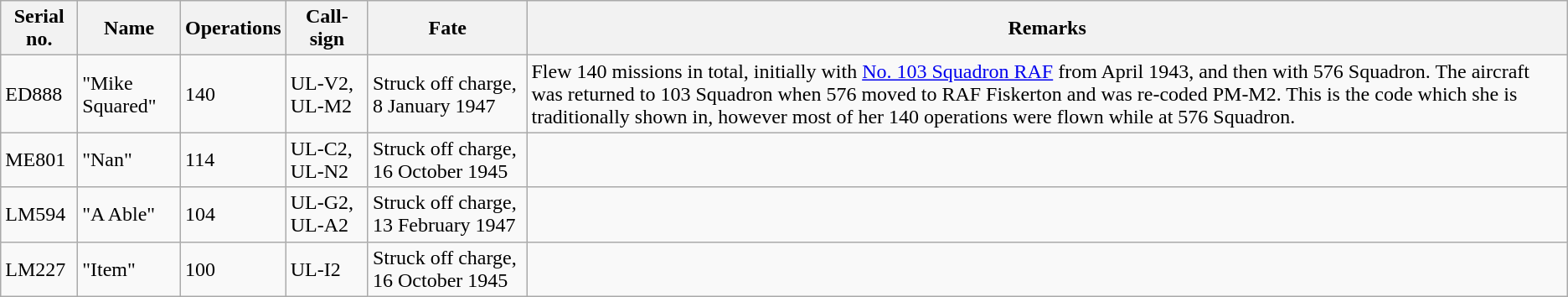<table class="wikitable">
<tr>
<th>Serial no.</th>
<th>Name</th>
<th>Operations</th>
<th>Call-sign</th>
<th>Fate</th>
<th>Remarks</th>
</tr>
<tr>
<td>ED888</td>
<td>"Mike Squared"</td>
<td>140</td>
<td>UL-V2, UL-M2</td>
<td>Struck off charge, 8 January 1947</td>
<td>Flew 140 missions in total, initially with <a href='#'>No. 103 Squadron RAF</a> from April 1943, and then with 576 Squadron. The aircraft was returned to 103 Squadron when 576 moved to RAF Fiskerton and was re-coded PM-M2. This is the code which she is traditionally shown in, however most of her 140 operations were flown while at 576 Squadron.</td>
</tr>
<tr>
<td>ME801</td>
<td>"Nan"</td>
<td>114</td>
<td>UL-C2, UL-N2</td>
<td>Struck off charge, 16 October 1945</td>
<td></td>
</tr>
<tr>
<td>LM594</td>
<td>"A Able"</td>
<td>104</td>
<td>UL-G2, UL-A2</td>
<td>Struck off charge, 13 February 1947</td>
<td></td>
</tr>
<tr>
<td>LM227</td>
<td>"Item"</td>
<td>100</td>
<td>UL-I2</td>
<td>Struck off charge, 16 October 1945</td>
<td></td>
</tr>
</table>
